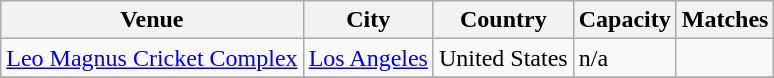<table class="wikitable sortable">
<tr>
<th>Venue</th>
<th>City</th>
<th>Country</th>
<th>Capacity</th>
<th>Matches</th>
</tr>
<tr>
<td><a href='#'>Leo Magnus Cricket Complex</a></td>
<td><a href='#'>Los Angeles</a></td>
<td>United States</td>
<td>n/a</td>
<td></td>
</tr>
<tr>
</tr>
</table>
